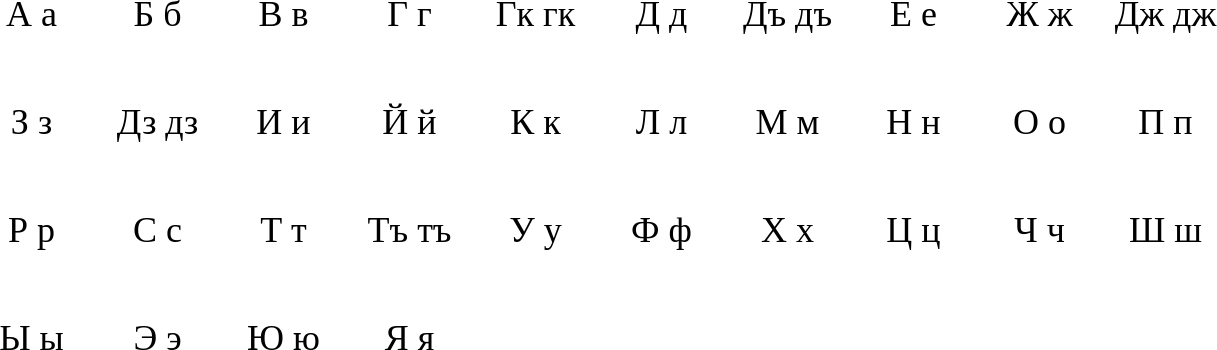<table class=standard cellpadding=5 style="font-size: 1.5em; line-height: 2.5em; text-align: center;">
<tr>
<td style="width:3em;">А а</td>
<td style="width:3em;">Б б</td>
<td style="width:3em;">В в</td>
<td style="width:3em;">Г г</td>
<td style="width:3em;">Гк гк</td>
<td style="width:3em;">Д д</td>
<td style="width:3em;">Дъ дъ</td>
<td style="width:3em;">Е е</td>
<td style="width:3em;">Ж ж</td>
<td style="width:3em;">Дж дж</td>
</tr>
<tr>
<td style="width:3em;">З з</td>
<td style="width:3em;">Дз дз</td>
<td style="width:3em;">И и</td>
<td style="width:3em;">Й й</td>
<td style="width:3em;">К к</td>
<td style="width:3em;">Л л</td>
<td style="width:3em;">М м</td>
<td style="width:3em;">Н н</td>
<td style="width:3em;">О о</td>
<td style="width:3em;">П п</td>
</tr>
<tr>
<td style="width:3em;">Р р</td>
<td style="width:3em;">С с</td>
<td style="width:3em;">Т т</td>
<td style="width:3em;">Тъ тъ</td>
<td style="width:3em;">У у</td>
<td style="width:3em;">Ф ф</td>
<td style="width:3em;">Х х</td>
<td style="width:3em;">Ц ц</td>
<td style="width:3em;">Ч ч</td>
<td style="width:3em;">Ш ш</td>
</tr>
<tr>
<td style="width:3em;">Ы ы</td>
<td style="width:3em;">Э э</td>
<td style="width:3em;">Ю ю</td>
<td style="width:3em;">Я я</td>
</tr>
</table>
